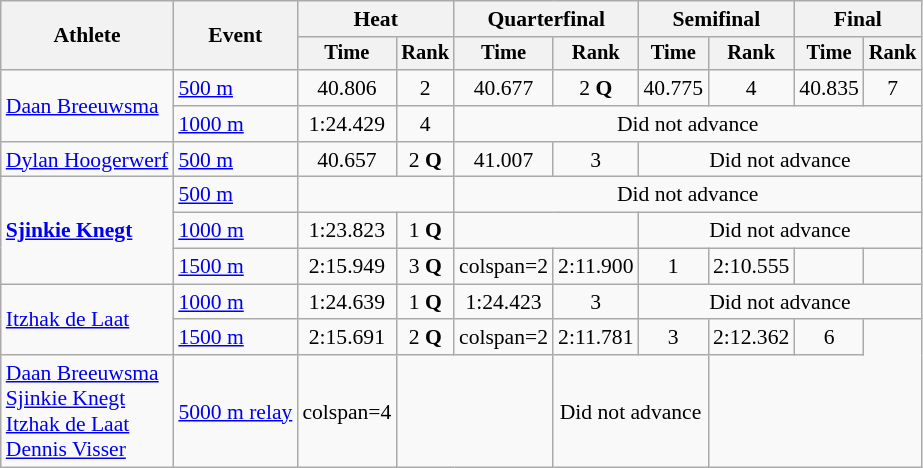<table class="wikitable" style="font-size:90%">
<tr>
<th rowspan=2>Athlete</th>
<th rowspan=2>Event</th>
<th colspan=2>Heat</th>
<th colspan=2>Quarterfinal</th>
<th colspan=2>Semifinal</th>
<th colspan=2>Final</th>
</tr>
<tr style="font-size:95%">
<th>Time</th>
<th>Rank</th>
<th>Time</th>
<th>Rank</th>
<th>Time</th>
<th>Rank</th>
<th>Time</th>
<th>Rank</th>
</tr>
<tr align=center>
<td align=left rowspan=2><a href='#'>Daan Breeuwsma</a></td>
<td align=left><a href='#'>500 m</a></td>
<td>40.806</td>
<td>2 </td>
<td>40.677</td>
<td>2 <strong>Q</strong></td>
<td>40.775</td>
<td>4 </td>
<td>40.835</td>
<td>7</td>
</tr>
<tr align=center>
<td align=left><a href='#'>1000 m</a></td>
<td>1:24.429</td>
<td>4</td>
<td colspan=6>Did not advance</td>
</tr>
<tr align=center>
<td align=left><a href='#'>Dylan Hoogerwerf</a></td>
<td align=left><a href='#'>500 m</a></td>
<td>40.657</td>
<td>2 <strong>Q</strong></td>
<td>41.007</td>
<td>3</td>
<td colspan=4>Did not advance</td>
</tr>
<tr align=center>
<td align=left rowspan=3><strong><a href='#'>Sjinkie Knegt</a></strong></td>
<td align=left><a href='#'>500 m</a></td>
<td colspan=2></td>
<td colspan=6>Did not advance</td>
</tr>
<tr align=center>
<td align=left><a href='#'>1000 m</a></td>
<td>1:23.823</td>
<td>1 <strong>Q</strong></td>
<td colspan=2></td>
<td colspan=4>Did not advance</td>
</tr>
<tr align=center>
<td align=left><a href='#'>1500 m</a></td>
<td>2:15.949</td>
<td>3 <strong>Q</strong></td>
<td>colspan=2 </td>
<td>2:11.900</td>
<td>1 </td>
<td>2:10.555</td>
<td></td>
</tr>
<tr align=center>
<td align=left rowspan=2><a href='#'>Itzhak de Laat</a></td>
<td align=left><a href='#'>1000 m</a></td>
<td>1:24.639</td>
<td>1 <strong>Q</strong></td>
<td>1:24.423</td>
<td>3</td>
<td colspan=4>Did not advance</td>
</tr>
<tr align=center>
<td align=left><a href='#'>1500 m</a></td>
<td>2:15.691</td>
<td>2 <strong>Q</strong></td>
<td>colspan=2 </td>
<td>2:11.781</td>
<td>3 </td>
<td>2:12.362</td>
<td>6</td>
</tr>
<tr align=center>
<td align=left><a href='#'>Daan Breeuwsma</a><br><a href='#'>Sjinkie Knegt</a><br><a href='#'>Itzhak de Laat</a><br><a href='#'>Dennis Visser</a> </td>
<td align=left><a href='#'>5000 m relay</a></td>
<td>colspan=4 </td>
<td colspan=2></td>
<td colspan=2>Did not advance</td>
</tr>
</table>
